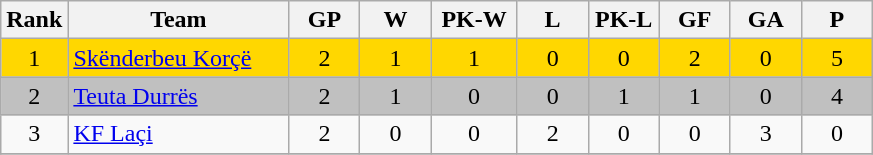<table class="wikitable" style="text-align: center;">
<tr>
<th width=30>Rank</th>
<th width=140>Team</th>
<th width=40>GP</th>
<th width=40>W</th>
<th width=50>PK-W</th>
<th width=40>L</th>
<th width=40>PK-L</th>
<th width=40>GF</th>
<th width=40>GA</th>
<th width=40>P</th>
</tr>
<tr bgcolor="gold">
<td>1</td>
<td align="left"> <a href='#'>Skënderbeu Korçë</a></td>
<td>2</td>
<td>1</td>
<td>1</td>
<td>0</td>
<td>0</td>
<td>2</td>
<td>0</td>
<td>5</td>
</tr>
<tr bgcolor="silver">
<td>2</td>
<td align="left"> <a href='#'>Teuta Durrës</a></td>
<td>2</td>
<td>1</td>
<td>0</td>
<td>0</td>
<td>1</td>
<td>1</td>
<td>0</td>
<td>4</td>
</tr>
<tr bgcolor="">
<td>3</td>
<td align="left"> <a href='#'>KF Laçi</a></td>
<td>2</td>
<td>0</td>
<td>0</td>
<td>2</td>
<td>0</td>
<td>0</td>
<td>3</td>
<td>0</td>
</tr>
<tr>
</tr>
</table>
